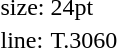<table style="margin-left:40px;">
<tr>
<td>size:</td>
<td>24pt</td>
</tr>
<tr>
<td>line:</td>
<td>T.3060</td>
</tr>
</table>
